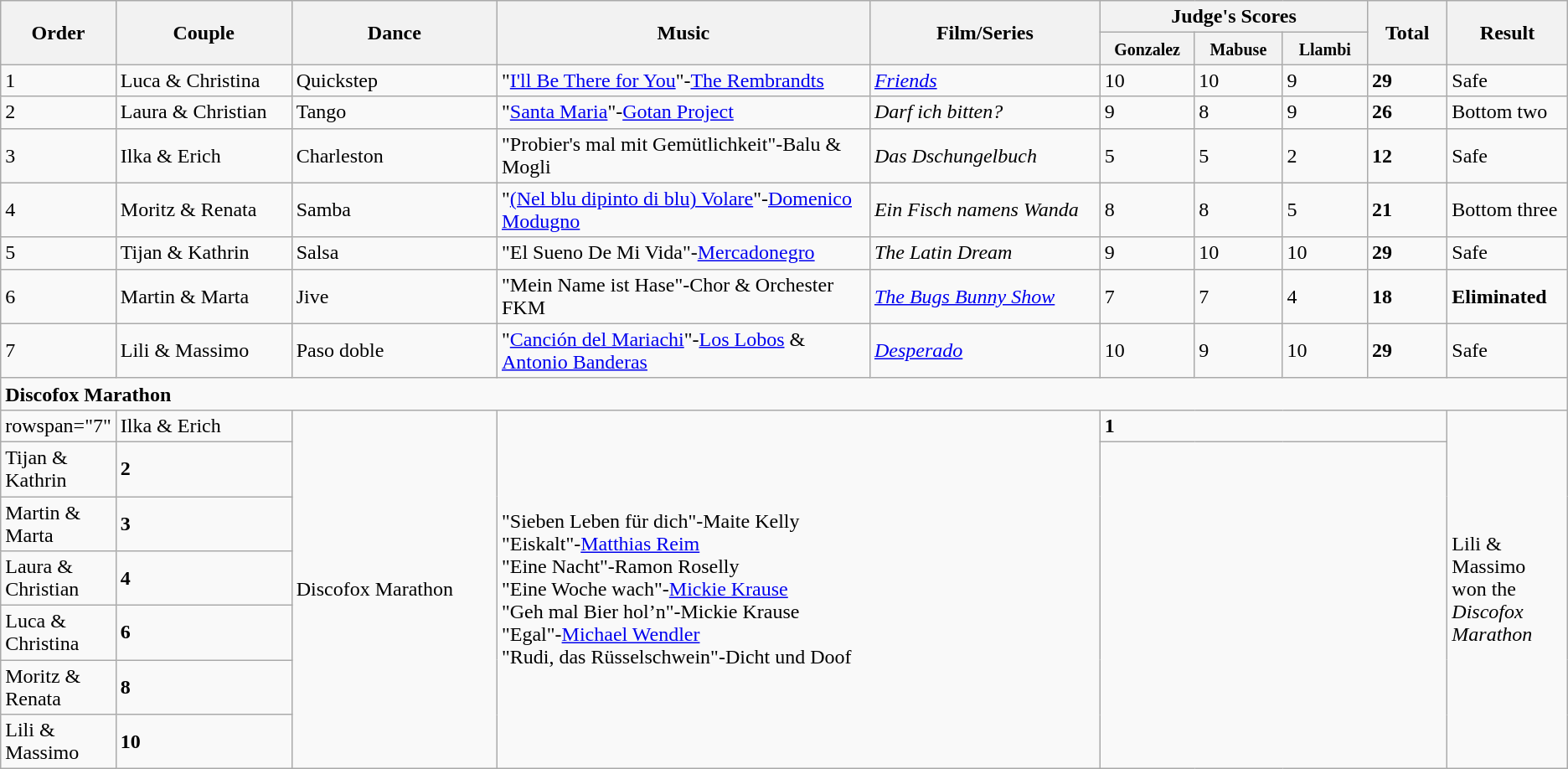<table class="wikitable sortable center">
<tr>
<th rowspan="2" style="width: 4em">Order</th>
<th rowspan="2" style="width: 17em">Couple</th>
<th rowspan="2" style="width: 20em">Dance</th>
<th rowspan="2" style="width: 40em">Music</th>
<th rowspan="2" style="width: 20em">Film/Series</th>
<th colspan="3">Judge's Scores</th>
<th rowspan="2" style="width: 6em">Total</th>
<th rowspan="2" style="width: 7em">Result</th>
</tr>
<tr>
<th style="width: 6em"><small>Gonzalez</small></th>
<th style="width: 6em"><small>Mabuse</small></th>
<th style="width: 6em"><small>Llambi</small></th>
</tr>
<tr>
<td>1</td>
<td>Luca & Christina</td>
<td>Quickstep</td>
<td>"<a href='#'>I'll Be There for You</a>"-<a href='#'>The Rembrandts</a></td>
<td><em><a href='#'>Friends</a></em></td>
<td>10</td>
<td>10</td>
<td>9</td>
<td><strong>29</strong></td>
<td>Safe</td>
</tr>
<tr>
<td>2</td>
<td>Laura & Christian</td>
<td>Tango</td>
<td>"<a href='#'>Santa Maria</a>"-<a href='#'>Gotan Project</a></td>
<td><em>Darf ich bitten?</em></td>
<td>9</td>
<td>8</td>
<td>9</td>
<td><strong>26</strong></td>
<td>Bottom two</td>
</tr>
<tr>
<td>3</td>
<td>Ilka & Erich</td>
<td>Charleston</td>
<td>"Probier's mal mit Gemütlichkeit"-Balu & Mogli</td>
<td><em>Das Dschungelbuch</em></td>
<td>5</td>
<td>5</td>
<td>2</td>
<td><strong>12</strong></td>
<td>Safe</td>
</tr>
<tr>
<td>4</td>
<td>Moritz & Renata</td>
<td>Samba</td>
<td>"<a href='#'>(Nel blu dipinto di blu) Volare</a>"-<a href='#'>Domenico Modugno</a></td>
<td><em>Ein Fisch namens Wanda</em></td>
<td>8</td>
<td>8</td>
<td>5</td>
<td><strong>21</strong></td>
<td>Bottom three</td>
</tr>
<tr>
<td>5</td>
<td>Tijan & Kathrin</td>
<td>Salsa</td>
<td>"El Sueno De Mi Vida"-<a href='#'>Mercadonegro</a></td>
<td><em>The Latin Dream</em></td>
<td>9</td>
<td>10</td>
<td>10</td>
<td><strong>29</strong></td>
<td>Safe</td>
</tr>
<tr>
<td>6</td>
<td>Martin & Marta</td>
<td>Jive</td>
<td>"Mein Name ist Hase"-Chor & Orchester FKM</td>
<td><em><a href='#'>The Bugs Bunny Show</a></em></td>
<td>7</td>
<td>7</td>
<td>4</td>
<td><strong>18</strong></td>
<td><strong>Eliminated</strong></td>
</tr>
<tr>
<td>7</td>
<td>Lili & Massimo</td>
<td>Paso doble</td>
<td>"<a href='#'>Canción del Mariachi</a>"-<a href='#'>Los Lobos</a> & <a href='#'>Antonio Banderas</a></td>
<td><em><a href='#'>Desperado</a></em></td>
<td>10</td>
<td>9</td>
<td>10</td>
<td><strong>29</strong></td>
<td>Safe</td>
</tr>
<tr>
<td colspan="10"><strong>Discofox Marathon</strong></td>
</tr>
<tr>
<td>rowspan="7" </td>
<td>Ilka & Erich</td>
<td rowspan="7">Discofox Marathon</td>
<td rowspan="7" colspan="2">"Sieben Leben für dich"-Maite Kelly<br>"Eiskalt"-<a href='#'>Matthias Reim</a><br>"Eine Nacht"-Ramon Roselly<br>"Eine Woche wach"-<a href='#'>Mickie Krause</a><br>"Geh mal Bier hol’n"-Mickie Krause<br>"Egal"-<a href='#'>Michael Wendler</a><br>"Rudi, das Rüsselschwein"-Dicht und Doof</td>
<td colspan="4"><strong>1</strong></td>
<td rowspan="7">Lili & Massimo won the <em>Discofox Marathon</em></td>
</tr>
<tr>
<td>Tijan & Kathrin</td>
<td colspan="4"><strong>2</strong></td>
</tr>
<tr>
<td>Martin & Marta</td>
<td colspan="4"><strong>3</strong></td>
</tr>
<tr>
<td>Laura & Christian</td>
<td colspan="4"><strong>4</strong></td>
</tr>
<tr>
<td>Luca & Christina</td>
<td colspan="4"><strong>6</strong></td>
</tr>
<tr>
<td>Moritz & Renata</td>
<td colspan="4"><strong>8</strong></td>
</tr>
<tr>
<td>Lili & Massimo</td>
<td colspan="4"><strong>10</strong></td>
</tr>
</table>
